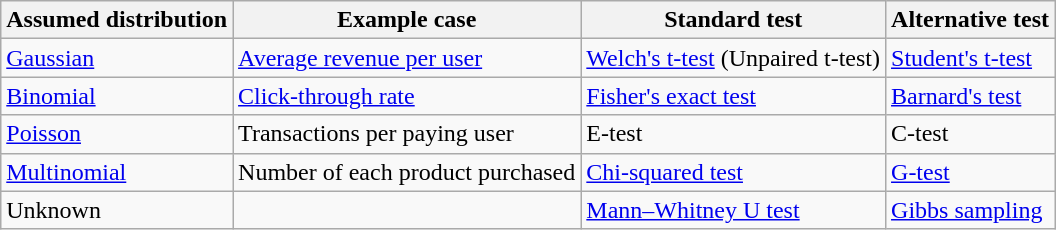<table class="wikitable">
<tr>
<th>Assumed distribution</th>
<th>Example case</th>
<th>Standard test</th>
<th>Alternative test</th>
</tr>
<tr>
<td><a href='#'>Gaussian</a></td>
<td><a href='#'>Average revenue per user</a></td>
<td><a href='#'>Welch's t-test</a> (Unpaired t-test)</td>
<td><a href='#'>Student's t-test</a></td>
</tr>
<tr>
<td><a href='#'>Binomial</a></td>
<td><a href='#'>Click-through rate</a></td>
<td><a href='#'>Fisher's exact test</a></td>
<td><a href='#'>Barnard's test</a></td>
</tr>
<tr>
<td><a href='#'>Poisson</a></td>
<td>Transactions per paying user</td>
<td>E-test</td>
<td>C-test</td>
</tr>
<tr>
<td><a href='#'>Multinomial</a></td>
<td>Number of each product purchased</td>
<td><a href='#'>Chi-squared test</a></td>
<td><a href='#'>G-test</a></td>
</tr>
<tr>
<td>Unknown</td>
<td></td>
<td><a href='#'>Mann–Whitney U test</a></td>
<td><a href='#'>Gibbs sampling</a></td>
</tr>
</table>
